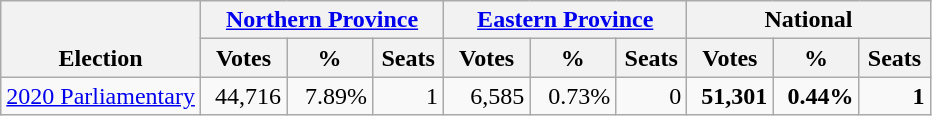<table class="wikitable" style="text-align:right; font-size:100%">
<tr>
<th valign=bottom rowspan=2>Election</th>
<th colspan=3><a href='#'>Northern Province</a></th>
<th colspan=3><a href='#'>Eastern Province</a></th>
<th colspan=3>National</th>
</tr>
<tr>
<th width="50">Votes</th>
<th width="50">%</th>
<th width="40">Seats</th>
<th width="50">Votes</th>
<th width="50">%</th>
<th width="40">Seats</th>
<th width="50">Votes</th>
<th width="50">%</th>
<th width="40">Seats</th>
</tr>
<tr>
<td align=left><a href='#'>2020 Parliamentary</a></td>
<td>44,716</td>
<td>7.89%</td>
<td>1</td>
<td>6,585</td>
<td>0.73%</td>
<td>0</td>
<td><strong>51,301</strong></td>
<td><strong>0.44%</strong></td>
<td><strong>1</strong></td>
</tr>
</table>
